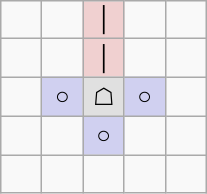<table border="1" class="wikitable">
<tr align=center>
<td width="20"> </td>
<td width="20"> </td>
<td width="20" style="background:#f0d0d0;">│</td>
<td width="20"> </td>
<td width="20"> </td>
</tr>
<tr align=center>
<td> </td>
<td> </td>
<td style="background:#f0d0d0;">│</td>
<td> </td>
<td> </td>
</tr>
<tr align=center>
<td> </td>
<td style="background:#d0d0f0;">○</td>
<td style="background:#e0e0e0;">☖</td>
<td style="background:#d0d0f0;">○</td>
<td> </td>
</tr>
<tr align=center>
<td> </td>
<td> </td>
<td style="background:#d0d0f0;">○</td>
<td> </td>
<td> </td>
</tr>
<tr align=center>
<td> </td>
<td> </td>
<td> </td>
<td> </td>
<td> </td>
</tr>
</table>
